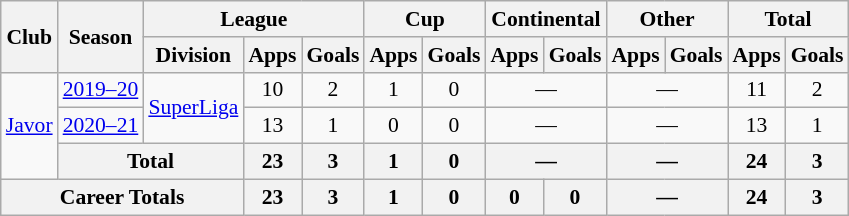<table class="wikitable" style="text-align: center;font-size:90%">
<tr>
<th rowspan="2">Club</th>
<th rowspan="2">Season</th>
<th colspan="3">League</th>
<th colspan="2">Cup</th>
<th colspan="2">Continental</th>
<th colspan="2">Other</th>
<th colspan="2">Total</th>
</tr>
<tr>
<th>Division</th>
<th>Apps</th>
<th>Goals</th>
<th>Apps</th>
<th>Goals</th>
<th>Apps</th>
<th>Goals</th>
<th>Apps</th>
<th>Goals</th>
<th>Apps</th>
<th>Goals</th>
</tr>
<tr>
<td rowspan="3" valign="center"><a href='#'>Javor</a></td>
<td><a href='#'>2019–20</a></td>
<td rowspan=2><a href='#'>SuperLiga</a></td>
<td>10</td>
<td>2</td>
<td>1</td>
<td>0</td>
<td colspan="2">—</td>
<td colspan="2">—</td>
<td>11</td>
<td>2</td>
</tr>
<tr>
<td><a href='#'>2020–21</a></td>
<td>13</td>
<td>1</td>
<td>0</td>
<td>0</td>
<td colspan="2">—</td>
<td colspan="2">—</td>
<td>13</td>
<td>1</td>
</tr>
<tr>
<th colspan="2">Total</th>
<th>23</th>
<th>3</th>
<th>1</th>
<th>0</th>
<th colspan="2">—</th>
<th colspan="2">—</th>
<th>24</th>
<th>3</th>
</tr>
<tr>
<th colspan="3">Career Totals</th>
<th>23</th>
<th>3</th>
<th>1</th>
<th>0</th>
<th>0</th>
<th>0</th>
<th colspan="2">—</th>
<th>24</th>
<th>3</th>
</tr>
</table>
